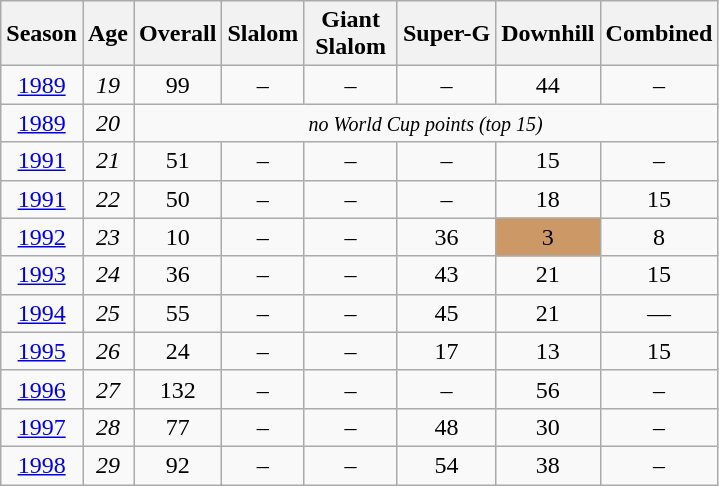<table class=wikitable style="text-align:center">
<tr>
<th>Season</th>
<th>Age</th>
<th>Overall</th>
<th>Slalom</th>
<th>Giant<br> Slalom </th>
<th>Super-G</th>
<th>Downhill</th>
<th>Combined</th>
</tr>
<tr>
<td><a href='#'>1989</a></td>
<td><em>19</em></td>
<td>99</td>
<td>–</td>
<td>–</td>
<td>–</td>
<td>44</td>
<td>–</td>
</tr>
<tr>
<td><a href='#'>1989</a></td>
<td><em>20</em></td>
<td colspan=6><small><em>no World Cup points (top 15)</em></small></td>
</tr>
<tr>
<td><a href='#'>1991</a></td>
<td><em>21</em></td>
<td>51</td>
<td>–</td>
<td>–</td>
<td>–</td>
<td>15</td>
<td>–</td>
</tr>
<tr>
<td><a href='#'>1991</a></td>
<td><em>22</em></td>
<td>50</td>
<td>–</td>
<td>–</td>
<td>–</td>
<td>18</td>
<td>15</td>
</tr>
<tr>
<td><a href='#'>1992</a></td>
<td><em>23</em></td>
<td>10</td>
<td>–</td>
<td>–</td>
<td>36</td>
<td bgcolor="cc9966">3</td>
<td>8</td>
</tr>
<tr>
<td><a href='#'>1993</a></td>
<td><em>24</em></td>
<td>36</td>
<td>–</td>
<td>–</td>
<td>43</td>
<td>21</td>
<td>15</td>
</tr>
<tr>
<td><a href='#'>1994</a></td>
<td><em>25</em></td>
<td>55</td>
<td>–</td>
<td>–</td>
<td>45</td>
<td>21</td>
<td>—</td>
</tr>
<tr>
<td><a href='#'>1995</a></td>
<td><em>26</em></td>
<td>24</td>
<td>–</td>
<td>–</td>
<td>17</td>
<td>13</td>
<td>15</td>
</tr>
<tr>
<td><a href='#'>1996</a></td>
<td><em>27</em></td>
<td>132</td>
<td>–</td>
<td>–</td>
<td>–</td>
<td>56</td>
<td>–</td>
</tr>
<tr>
<td><a href='#'>1997</a></td>
<td><em>28</em></td>
<td>77</td>
<td>–</td>
<td>–</td>
<td>48</td>
<td>30</td>
<td>–</td>
</tr>
<tr>
<td><a href='#'>1998</a></td>
<td><em>29</em></td>
<td>92</td>
<td>–</td>
<td>–</td>
<td>54</td>
<td>38</td>
<td>–</td>
</tr>
</table>
